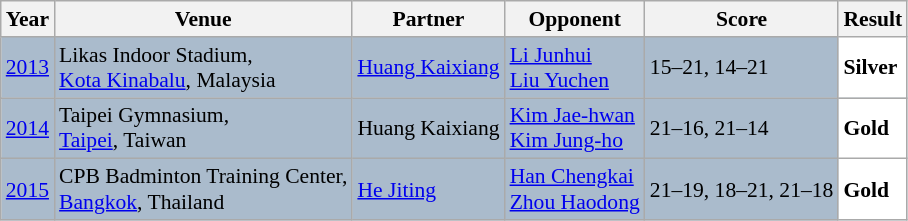<table class="sortable wikitable" style="font-size: 90%">
<tr>
<th>Year</th>
<th>Venue</th>
<th>Partner</th>
<th>Opponent</th>
<th>Score</th>
<th>Result</th>
</tr>
<tr style="background:#AABBCC">
<td align="center"><a href='#'>2013</a></td>
<td align="left">Likas Indoor Stadium,<br><a href='#'>Kota Kinabalu</a>, Malaysia</td>
<td align="left"> <a href='#'>Huang Kaixiang</a></td>
<td align="left"> <a href='#'>Li Junhui</a><br> <a href='#'>Liu Yuchen</a></td>
<td align="left">15–21, 14–21</td>
<td style="text-align:left; background:white"> <strong>Silver</strong></td>
</tr>
<tr style="background:#AABBCC">
<td align="center"><a href='#'>2014</a></td>
<td align="left">Taipei Gymnasium,<br><a href='#'>Taipei</a>, Taiwan</td>
<td align="left"> Huang Kaixiang</td>
<td align="left"> <a href='#'>Kim Jae-hwan</a><br> <a href='#'>Kim Jung-ho</a></td>
<td align="left">21–16, 21–14</td>
<td style="text-align:left; background:white"> <strong>Gold</strong></td>
</tr>
<tr style="background:#AABBCC">
<td align="center"><a href='#'>2015</a></td>
<td align="left">CPB Badminton Training Center,<br><a href='#'>Bangkok</a>, Thailand</td>
<td align="left"> <a href='#'>He Jiting</a></td>
<td align="left"> <a href='#'>Han Chengkai</a><br> <a href='#'>Zhou Haodong</a></td>
<td align="left">21–19, 18–21, 21–18</td>
<td style="text-align:left; background:white"> <strong>Gold</strong></td>
</tr>
</table>
